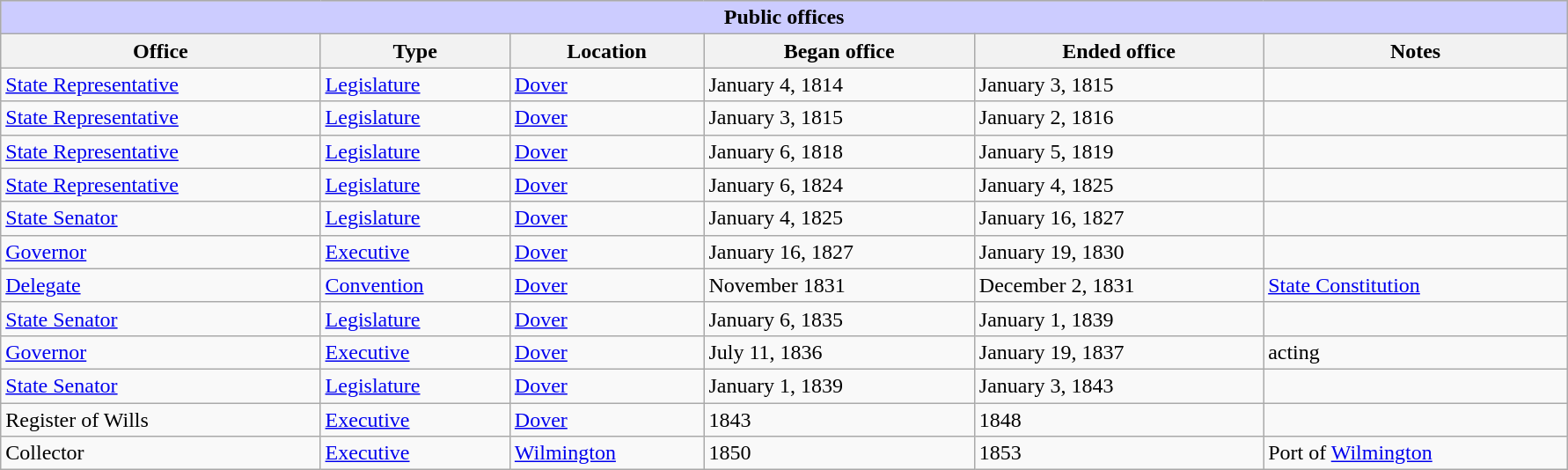<table class=wikitable style="width: 94%" style="text-align: center;" align="center">
<tr bgcolor=#cccccc>
<th colspan=7 style="background: #ccccff;">Public offices</th>
</tr>
<tr>
<th><strong>Office</strong></th>
<th><strong>Type</strong></th>
<th><strong>Location</strong></th>
<th><strong>Began office</strong></th>
<th><strong>Ended office</strong></th>
<th><strong>Notes</strong></th>
</tr>
<tr>
<td><a href='#'>State Representative</a></td>
<td><a href='#'>Legislature</a></td>
<td><a href='#'>Dover</a></td>
<td>January 4, 1814</td>
<td>January 3, 1815</td>
<td></td>
</tr>
<tr>
<td><a href='#'>State Representative</a></td>
<td><a href='#'>Legislature</a></td>
<td><a href='#'>Dover</a></td>
<td>January 3, 1815</td>
<td>January 2, 1816</td>
<td></td>
</tr>
<tr>
<td><a href='#'>State Representative</a></td>
<td><a href='#'>Legislature</a></td>
<td><a href='#'>Dover</a></td>
<td>January 6, 1818</td>
<td>January 5, 1819</td>
<td></td>
</tr>
<tr>
<td><a href='#'>State Representative</a></td>
<td><a href='#'>Legislature</a></td>
<td><a href='#'>Dover</a></td>
<td>January 6, 1824</td>
<td>January 4, 1825</td>
<td></td>
</tr>
<tr>
<td><a href='#'>State Senator</a></td>
<td><a href='#'>Legislature</a></td>
<td><a href='#'>Dover</a></td>
<td>January 4, 1825</td>
<td>January 16, 1827</td>
<td></td>
</tr>
<tr>
<td><a href='#'>Governor</a></td>
<td><a href='#'>Executive</a></td>
<td><a href='#'>Dover</a></td>
<td>January 16, 1827</td>
<td>January 19, 1830</td>
<td></td>
</tr>
<tr>
<td><a href='#'>Delegate</a></td>
<td><a href='#'>Convention</a></td>
<td><a href='#'>Dover</a></td>
<td>November 1831</td>
<td>December 2, 1831</td>
<td><a href='#'>State Constitution</a></td>
</tr>
<tr>
<td><a href='#'>State Senator</a></td>
<td><a href='#'>Legislature</a></td>
<td><a href='#'>Dover</a></td>
<td>January 6, 1835</td>
<td>January 1, 1839</td>
<td></td>
</tr>
<tr>
<td><a href='#'>Governor</a></td>
<td><a href='#'>Executive</a></td>
<td><a href='#'>Dover</a></td>
<td>July 11, 1836</td>
<td>January 19, 1837</td>
<td>acting</td>
</tr>
<tr>
<td><a href='#'>State Senator</a></td>
<td><a href='#'>Legislature</a></td>
<td><a href='#'>Dover</a></td>
<td>January 1, 1839</td>
<td>January 3, 1843</td>
<td></td>
</tr>
<tr>
<td>Register of Wills</td>
<td><a href='#'>Executive</a></td>
<td><a href='#'>Dover</a></td>
<td>1843</td>
<td>1848</td>
<td></td>
</tr>
<tr>
<td>Collector</td>
<td><a href='#'>Executive</a></td>
<td><a href='#'>Wilmington</a></td>
<td>1850</td>
<td>1853</td>
<td>Port of <a href='#'>Wilmington</a></td>
</tr>
</table>
